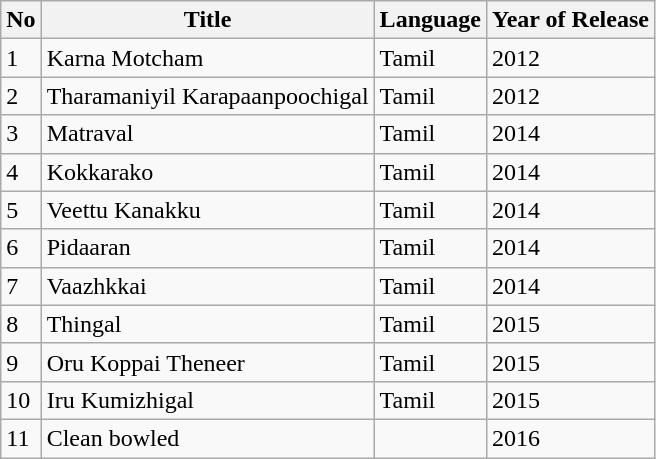<table class="wikitable">
<tr>
<th>No</th>
<th>Title</th>
<th>Language</th>
<th>Year of Release</th>
</tr>
<tr>
<td>1</td>
<td>Karna Motcham</td>
<td>Tamil</td>
<td>2012</td>
</tr>
<tr>
<td>2</td>
<td>Tharamaniyil Karapaanpoochigal<br></td>
<td>Tamil</td>
<td>2012</td>
</tr>
<tr>
<td>3</td>
<td>Matraval</td>
<td>Tamil</td>
<td>2014</td>
</tr>
<tr>
<td>4</td>
<td>Kokkarako</td>
<td>Tamil</td>
<td>2014</td>
</tr>
<tr>
<td>5</td>
<td>Veettu Kanakku</td>
<td>Tamil</td>
<td>2014</td>
</tr>
<tr>
<td>6</td>
<td>Pidaaran</td>
<td>Tamil</td>
<td>2014</td>
</tr>
<tr>
<td>7</td>
<td>Vaazhkkai</td>
<td>Tamil</td>
<td>2014</td>
</tr>
<tr>
<td>8</td>
<td>Thingal</td>
<td>Tamil</td>
<td>2015</td>
</tr>
<tr>
<td>9</td>
<td>Oru Koppai Theneer</td>
<td>Tamil</td>
<td>2015</td>
</tr>
<tr>
<td>10</td>
<td>Iru Kumizhigal</td>
<td>Tamil</td>
<td>2015</td>
</tr>
<tr>
<td>11</td>
<td>Clean bowled</td>
<td></td>
<td>2016</td>
</tr>
</table>
